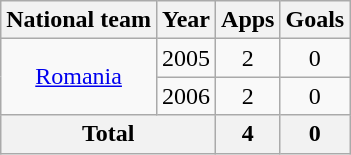<table class="wikitable" style="text-align:center">
<tr>
<th>National team</th>
<th>Year</th>
<th>Apps</th>
<th>Goals</th>
</tr>
<tr>
<td rowspan="2"><a href='#'>Romania</a></td>
<td>2005</td>
<td>2</td>
<td>0</td>
</tr>
<tr>
<td>2006</td>
<td>2</td>
<td>0</td>
</tr>
<tr>
<th colspan="2">Total</th>
<th>4</th>
<th>0</th>
</tr>
</table>
